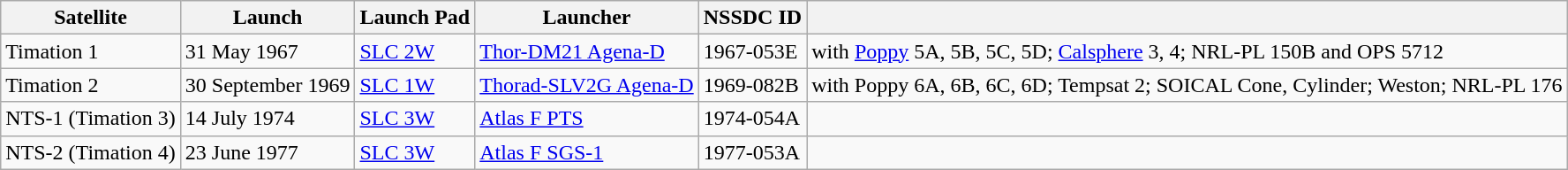<table class="wikitable">
<tr>
<th>Satellite</th>
<th>Launch</th>
<th>Launch Pad</th>
<th>Launcher</th>
<th>NSSDC ID</th>
<th></th>
</tr>
<tr>
<td>Timation 1</td>
<td>31 May 1967</td>
<td><a href='#'>SLC 2W</a></td>
<td><a href='#'>Thor-DM21 Agena-D</a></td>
<td>1967-053E</td>
<td>with <a href='#'>Poppy</a> 5A, 5B, 5C, 5D; <a href='#'>Calsphere</a> 3, 4; NRL-PL 150B and OPS 5712</td>
</tr>
<tr>
<td>Timation 2</td>
<td>30 September 1969</td>
<td><a href='#'>SLC 1W</a></td>
<td><a href='#'>Thorad-SLV2G Agena-D</a></td>
<td>1969-082B</td>
<td>with Poppy 6A, 6B, 6C, 6D; Tempsat 2; SOICAL Cone, Cylinder; Weston; NRL-PL 176</td>
</tr>
<tr>
<td>NTS-1 (Timation 3)</td>
<td>14 July 1974</td>
<td><a href='#'>SLC 3W</a></td>
<td><a href='#'>Atlas F PTS</a></td>
<td>1974-054A</td>
<td></td>
</tr>
<tr>
<td>NTS-2 (Timation 4)</td>
<td>23 June 1977</td>
<td><a href='#'>SLC 3W</a></td>
<td><a href='#'>Atlas F SGS-1</a></td>
<td>1977-053A</td>
<td></td>
</tr>
</table>
